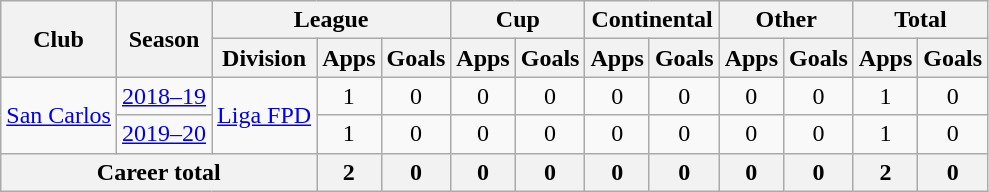<table class="wikitable" style="text-align: center">
<tr>
<th rowspan="2">Club</th>
<th rowspan="2">Season</th>
<th colspan="3">League</th>
<th colspan="2">Cup</th>
<th colspan="2">Continental</th>
<th colspan="2">Other</th>
<th colspan="2">Total</th>
</tr>
<tr>
<th>Division</th>
<th>Apps</th>
<th>Goals</th>
<th>Apps</th>
<th>Goals</th>
<th>Apps</th>
<th>Goals</th>
<th>Apps</th>
<th>Goals</th>
<th>Apps</th>
<th>Goals</th>
</tr>
<tr>
<td rowspan="2"><a href='#'>San Carlos</a></td>
<td><a href='#'>2018–19</a></td>
<td rowspan="2"><a href='#'>Liga FPD</a></td>
<td>1</td>
<td>0</td>
<td>0</td>
<td>0</td>
<td>0</td>
<td>0</td>
<td>0</td>
<td>0</td>
<td>1</td>
<td>0</td>
</tr>
<tr>
<td><a href='#'>2019–20</a></td>
<td>1</td>
<td>0</td>
<td>0</td>
<td>0</td>
<td>0</td>
<td>0</td>
<td>0</td>
<td>0</td>
<td>1</td>
<td>0</td>
</tr>
<tr>
<th colspan="3"><strong>Career total</strong></th>
<th>2</th>
<th>0</th>
<th>0</th>
<th>0</th>
<th>0</th>
<th>0</th>
<th>0</th>
<th>0</th>
<th>2</th>
<th>0</th>
</tr>
</table>
